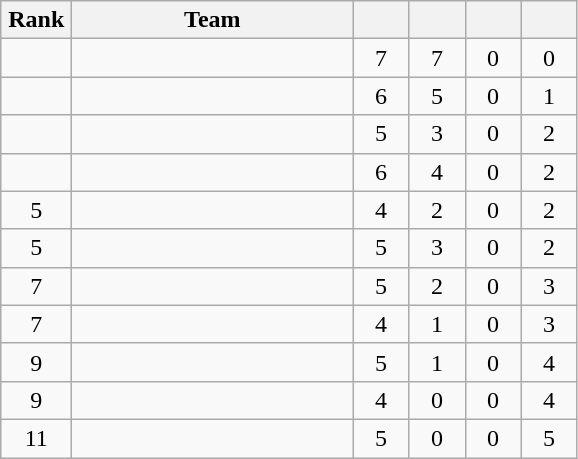<table class="wikitable" style="text-align: center;">
<tr>
<th width=40>Rank</th>
<th width=180>Team</th>
<th width=30></th>
<th width=30></th>
<th width=30></th>
<th width=30></th>
</tr>
<tr>
<td></td>
<td align=left></td>
<td>7</td>
<td>7</td>
<td>0</td>
<td>0</td>
</tr>
<tr>
<td></td>
<td align=left></td>
<td>6</td>
<td>5</td>
<td>0</td>
<td>1</td>
</tr>
<tr>
<td></td>
<td align=left></td>
<td>5</td>
<td>3</td>
<td>0</td>
<td>2</td>
</tr>
<tr>
<td></td>
<td align=left></td>
<td>6</td>
<td>4</td>
<td>0</td>
<td>2</td>
</tr>
<tr>
<td>5</td>
<td align=left></td>
<td>4</td>
<td>2</td>
<td>0</td>
<td>2</td>
</tr>
<tr>
<td>5</td>
<td align=left></td>
<td>5</td>
<td>3</td>
<td>0</td>
<td>2</td>
</tr>
<tr>
<td>7</td>
<td align=left></td>
<td>5</td>
<td>2</td>
<td>0</td>
<td>3</td>
</tr>
<tr>
<td>7</td>
<td align=left></td>
<td>4</td>
<td>1</td>
<td>0</td>
<td>3</td>
</tr>
<tr>
<td>9</td>
<td align=left></td>
<td>5</td>
<td>1</td>
<td>0</td>
<td>4</td>
</tr>
<tr>
<td>9</td>
<td align=left></td>
<td>4</td>
<td>0</td>
<td>0</td>
<td>4</td>
</tr>
<tr>
<td>11</td>
<td align=left></td>
<td>5</td>
<td>0</td>
<td>0</td>
<td>5</td>
</tr>
</table>
